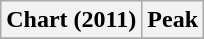<table class="wikitable sortable">
<tr>
<th align="left">Chart (2011)</th>
<th align="left">Peak</th>
</tr>
<tr>
</tr>
</table>
